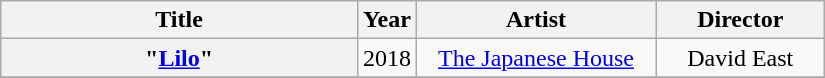<table class="wikitable plainrowheaders" style="text-align:center">
<tr>
<th scope="col" style="width:14.4em;">Title</th>
<th scope="col" style="width:2em;">Year</th>
<th scope="col" style="width:9.5em;">Artist</th>
<th scope="col" style="width:6.6em;">Director</th>
</tr>
<tr>
<th scope="row">"<a href='#'>Lilo</a>"</th>
<td>2018</td>
<td><a href='#'>The Japanese House</a></td>
<td>David East</td>
</tr>
<tr>
</tr>
</table>
